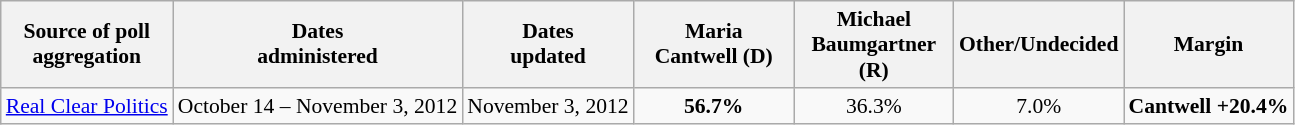<table class="wikitable sortable" style="text-align:center;font-size:90%;line-height:17px">
<tr>
<th>Source of poll<br>aggregation</th>
<th>Dates<br>administered</th>
<th>Dates<br>updated</th>
<th style="width:100px;">Maria<br>Cantwell (D)</th>
<th style="width:100px;">Michael<br>Baumgartner (R)</th>
<th style="width:100px;">Other/Undecided<br></th>
<th>Margin</th>
</tr>
<tr>
<td><a href='#'>Real Clear Politics</a></td>
<td>October 14 – November 3, 2012</td>
<td>November 3, 2012</td>
<td><strong>56.7%</strong></td>
<td>36.3%</td>
<td>7.0%</td>
<td><strong>Cantwell +20.4%</strong></td>
</tr>
</table>
